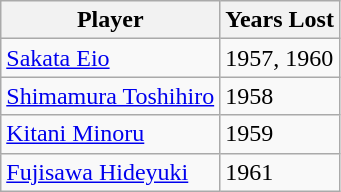<table class="wikitable">
<tr>
<th>Player</th>
<th>Years Lost</th>
</tr>
<tr>
<td><a href='#'>Sakata Eio</a></td>
<td>1957, 1960</td>
</tr>
<tr>
<td><a href='#'>Shimamura Toshihiro</a></td>
<td>1958</td>
</tr>
<tr>
<td><a href='#'>Kitani Minoru</a></td>
<td>1959</td>
</tr>
<tr>
<td><a href='#'>Fujisawa Hideyuki</a></td>
<td>1961</td>
</tr>
</table>
